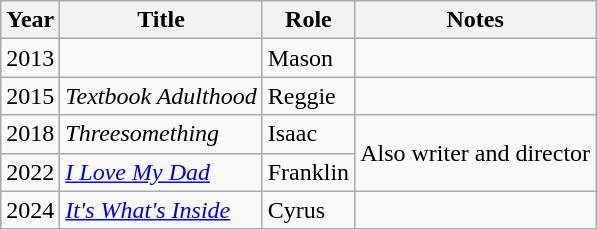<table class="wikitable sortable">
<tr>
<th>Year</th>
<th>Title</th>
<th>Role</th>
<th class="unsortable">Notes</th>
</tr>
<tr>
<td>2013</td>
<td><em></em></td>
<td>Mason</td>
<td></td>
</tr>
<tr>
<td>2015</td>
<td><em>Textbook Adulthood</em></td>
<td>Reggie</td>
<td></td>
</tr>
<tr>
<td>2018</td>
<td><em>Threesomething</em></td>
<td>Isaac</td>
<td rowspan="2">Also writer and director</td>
</tr>
<tr>
<td>2022</td>
<td><em><a href='#'>I Love My Dad</a></em></td>
<td>Franklin</td>
</tr>
<tr>
<td>2024</td>
<td><em><a href='#'>It's What's Inside</a></em></td>
<td>Cyrus</td>
<td></td>
</tr>
</table>
